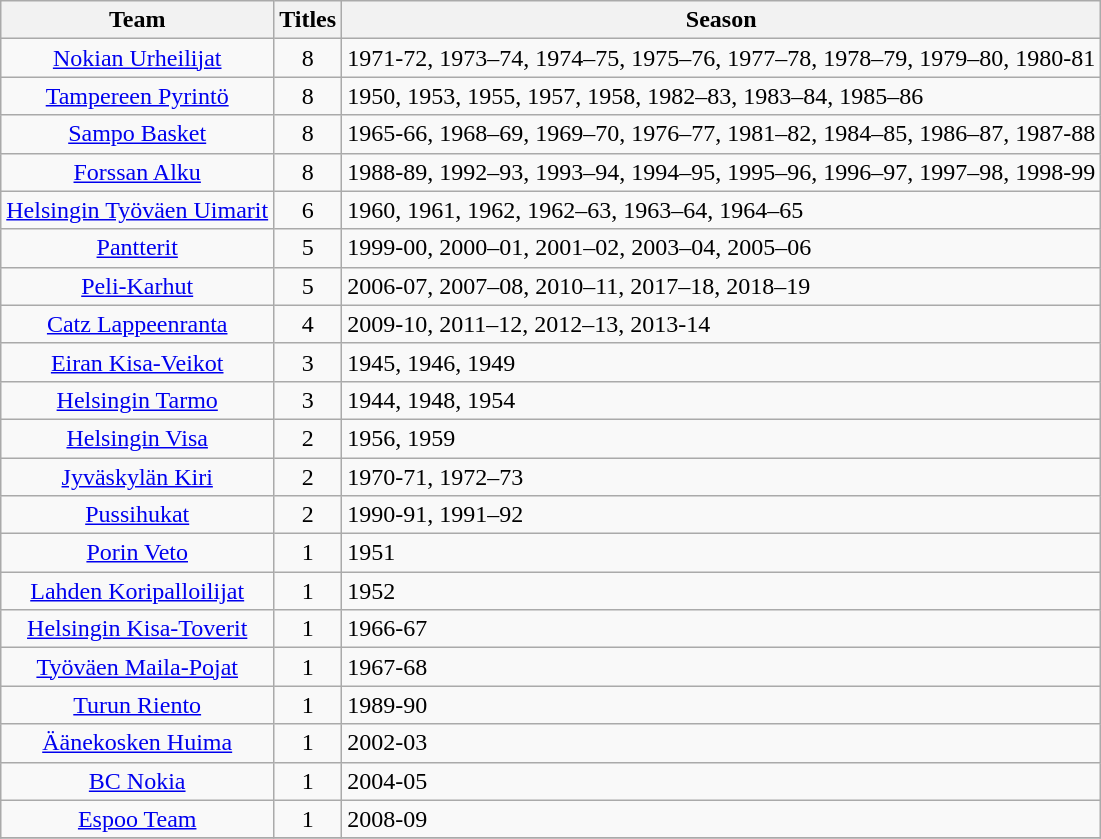<table class="wikitable" style="text-align:center">
<tr>
<th>Team</th>
<th>Titles</th>
<th>Season</th>
</tr>
<tr>
<td align=center><a href='#'>Nokian Urheilijat</a></td>
<td>8</td>
<td align=left>1971-72, 1973–74, 1974–75, 1975–76, 1977–78, 1978–79, 1979–80, 1980-81</td>
</tr>
<tr>
<td align=center><a href='#'>Tampereen Pyrintö</a></td>
<td>8</td>
<td align=left>1950, 1953, 1955, 1957, 1958, 1982–83, 1983–84, 1985–86</td>
</tr>
<tr>
<td align=center><a href='#'>Sampo Basket</a></td>
<td>8</td>
<td align=left>1965-66, 1968–69, 1969–70, 1976–77, 1981–82, 1984–85, 1986–87, 1987-88</td>
</tr>
<tr>
<td align=center><a href='#'>Forssan Alku</a></td>
<td>8</td>
<td align=left>1988-89, 1992–93, 1993–94, 1994–95, 1995–96, 1996–97, 1997–98, 1998-99</td>
</tr>
<tr>
<td align=center><a href='#'>Helsingin Työväen Uimarit</a></td>
<td>6</td>
<td align=left>1960, 1961, 1962, 1962–63, 1963–64, 1964–65</td>
</tr>
<tr>
<td align=center><a href='#'>Pantterit</a></td>
<td>5</td>
<td align=left>1999-00, 2000–01, 2001–02, 2003–04, 2005–06</td>
</tr>
<tr>
<td align="center"><a href='#'>Peli-Karhut</a></td>
<td>5</td>
<td align="left">2006-07, 2007–08, 2010–11, 2017–18, 2018–19</td>
</tr>
<tr>
<td align=center><a href='#'>Catz Lappeenranta</a></td>
<td>4</td>
<td align=left>2009-10, 2011–12, 2012–13, 2013-14</td>
</tr>
<tr>
<td align=center><a href='#'>Eiran Kisa-Veikot</a></td>
<td>3</td>
<td align=left>1945, 1946, 1949</td>
</tr>
<tr>
<td align=center><a href='#'>Helsingin Tarmo</a></td>
<td>3</td>
<td align=left>1944, 1948, 1954</td>
</tr>
<tr>
<td align=center><a href='#'>Helsingin Visa</a></td>
<td>2</td>
<td align=left>1956, 1959</td>
</tr>
<tr>
<td align=center><a href='#'>Jyväskylän Kiri</a></td>
<td>2</td>
<td align=left>1970-71, 1972–73</td>
</tr>
<tr>
<td align=center><a href='#'>Pussihukat</a></td>
<td>2</td>
<td align=left>1990-91, 1991–92</td>
</tr>
<tr>
<td align=center><a href='#'>Porin Veto</a></td>
<td>1</td>
<td align=left>1951</td>
</tr>
<tr>
<td align=center><a href='#'>Lahden Koripalloilijat</a></td>
<td>1</td>
<td align=left>1952</td>
</tr>
<tr>
<td align=center><a href='#'>Helsingin Kisa-Toverit</a></td>
<td>1</td>
<td align=left>1966-67</td>
</tr>
<tr>
<td align=center><a href='#'>Työväen Maila-Pojat</a></td>
<td>1</td>
<td align=left>1967-68</td>
</tr>
<tr>
<td align=center><a href='#'>Turun Riento</a></td>
<td>1</td>
<td align=left>1989-90</td>
</tr>
<tr>
<td align=center><a href='#'>Äänekosken Huima</a></td>
<td>1</td>
<td align=left>2002-03</td>
</tr>
<tr>
<td align=center><a href='#'>BC Nokia</a></td>
<td>1</td>
<td align=left>2004-05</td>
</tr>
<tr>
<td align=center><a href='#'>Espoo Team</a></td>
<td>1</td>
<td align=left>2008-09</td>
</tr>
<tr>
</tr>
</table>
